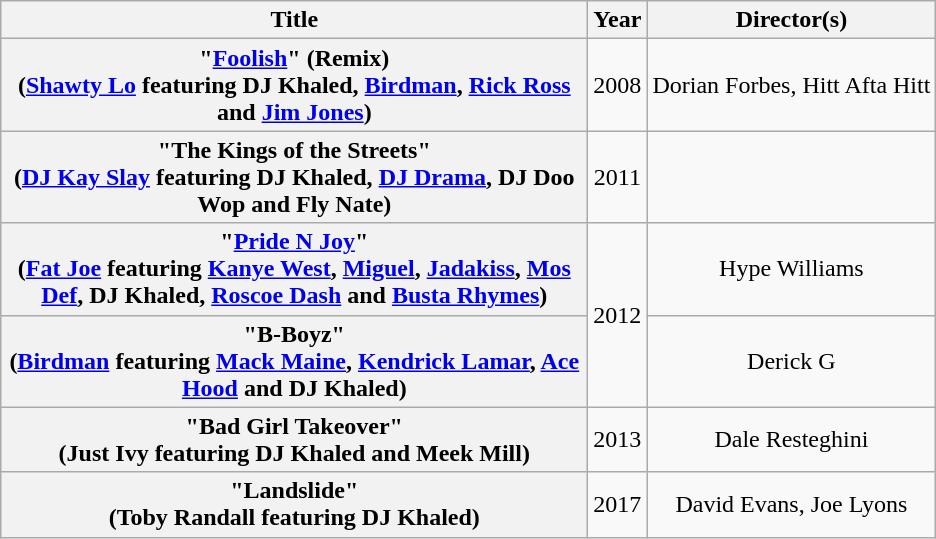<table class="wikitable plainrowheaders" style="text-align:center;">
<tr>
<th scope="col" style="width:24em;">Title</th>
<th scope="col" style="width:1em;">Year</th>
<th scope="col">Director(s)</th>
</tr>
<tr>
<th scope="row">"<a href='#'>Foolish</a>" (Remix)<br><span>(<a href='#'>Shawty Lo</a> featuring DJ Khaled, <a href='#'>Birdman</a>, <a href='#'>Rick Ross</a> and <a href='#'>Jim Jones</a>)</span></th>
<td>2008</td>
<td>Dorian Forbes, Hitt Afta Hitt</td>
</tr>
<tr>
<th scope="row">"The Kings of the Streets"<br><span>(<a href='#'>DJ Kay Slay</a> featuring DJ Khaled, <a href='#'>DJ Drama</a>, DJ Doo Wop and Fly Nate)</span></th>
<td>2011</td>
<td></td>
</tr>
<tr>
<th scope="row">"<a href='#'>Pride N Joy</a>"<br><span>(<a href='#'>Fat Joe</a> featuring <a href='#'>Kanye West</a>, <a href='#'>Miguel</a>, <a href='#'>Jadakiss</a>, <a href='#'>Mos Def</a>, DJ Khaled, <a href='#'>Roscoe Dash</a> and <a href='#'>Busta Rhymes</a>)</span></th>
<td rowspan="2">2012</td>
<td>Hype Williams</td>
</tr>
<tr>
<th scope="row">"B-Boyz"<br><span>(<a href='#'>Birdman</a> featuring <a href='#'>Mack Maine</a>, <a href='#'>Kendrick Lamar</a>, <a href='#'>Ace Hood</a> and DJ Khaled)</span></th>
<td>Derick G</td>
</tr>
<tr>
<th scope="row">"Bad Girl Takeover"<br><span>(Just Ivy featuring DJ Khaled and Meek Mill)</span></th>
<td>2013</td>
<td>Dale Resteghini</td>
</tr>
<tr>
<th scope="row">"Landslide"<br><span>(Toby Randall featuring DJ Khaled)</span></th>
<td>2017</td>
<td>David Evans, Joe Lyons</td>
</tr>
</table>
